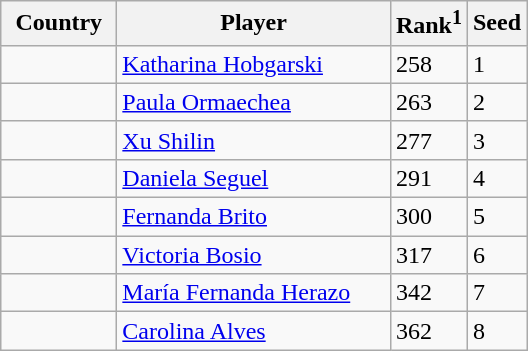<table class="sortable wikitable">
<tr>
<th width="70">Country</th>
<th width="175">Player</th>
<th>Rank<sup>1</sup></th>
<th>Seed</th>
</tr>
<tr>
<td></td>
<td><a href='#'>Katharina Hobgarski</a></td>
<td>258</td>
<td>1</td>
</tr>
<tr>
<td></td>
<td><a href='#'>Paula Ormaechea</a></td>
<td>263</td>
<td>2</td>
</tr>
<tr>
<td></td>
<td><a href='#'>Xu Shilin</a></td>
<td>277</td>
<td>3</td>
</tr>
<tr>
<td></td>
<td><a href='#'>Daniela Seguel</a></td>
<td>291</td>
<td>4</td>
</tr>
<tr>
<td></td>
<td><a href='#'>Fernanda Brito</a></td>
<td>300</td>
<td>5</td>
</tr>
<tr>
<td></td>
<td><a href='#'>Victoria Bosio</a></td>
<td>317</td>
<td>6</td>
</tr>
<tr>
<td></td>
<td><a href='#'>María Fernanda Herazo</a></td>
<td>342</td>
<td>7</td>
</tr>
<tr>
<td></td>
<td><a href='#'>Carolina Alves</a></td>
<td>362</td>
<td>8</td>
</tr>
</table>
